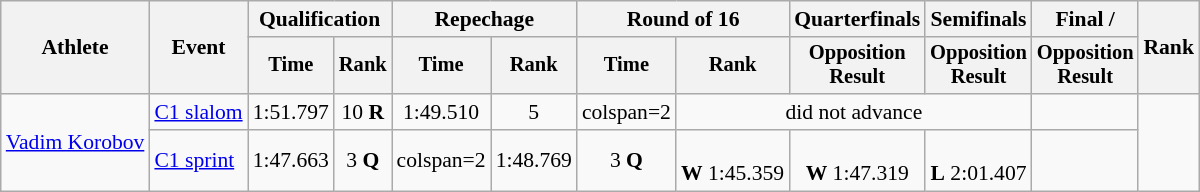<table class="wikitable" style="font-size:90%;">
<tr>
<th rowspan=2>Athlete</th>
<th rowspan=2>Event</th>
<th colspan=2>Qualification</th>
<th colspan=2>Repechage</th>
<th colspan=2>Round of 16</th>
<th>Quarterfinals</th>
<th>Semifinals</th>
<th>Final / </th>
<th rowspan=2>Rank</th>
</tr>
<tr style="font-size:95%">
<th>Time</th>
<th>Rank</th>
<th>Time</th>
<th>Rank</th>
<th>Time</th>
<th>Rank</th>
<th>Opposition <br>Result</th>
<th>Opposition <br>Result</th>
<th>Opposition <br>Result</th>
</tr>
<tr align=center>
<td rowspan=2 align=left><a href='#'>Vadim Korobov</a></td>
<td align=left><a href='#'>C1 slalom</a></td>
<td>1:51.797</td>
<td>10 <strong>R</strong></td>
<td>1:49.510</td>
<td>5</td>
<td>colspan=2 </td>
<td colspan=3>did not advance</td>
<td></td>
</tr>
<tr align=center>
<td align=left><a href='#'>C1 sprint</a></td>
<td>1:47.663</td>
<td>3 <strong>Q</strong></td>
<td>colspan=2 </td>
<td>1:48.769</td>
<td>3 <strong>Q</strong></td>
<td><br><strong>W</strong> 1:45.359</td>
<td><br><strong>W</strong> 1:47.319</td>
<td><br><strong>L</strong> 2:01.407</td>
<td></td>
</tr>
</table>
